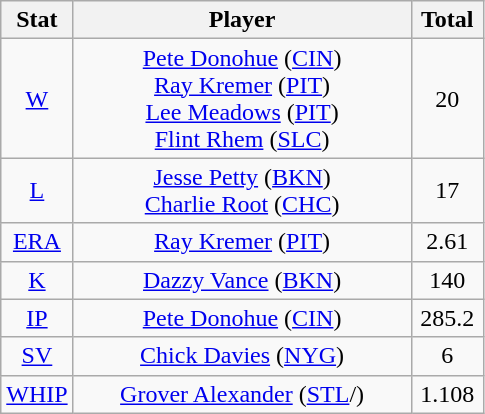<table class="wikitable" style="text-align:center;">
<tr>
<th style="width:15%;">Stat</th>
<th>Player</th>
<th style="width:15%;">Total</th>
</tr>
<tr>
<td><a href='#'>W</a></td>
<td><a href='#'>Pete Donohue</a> (<a href='#'>CIN</a>)<br><a href='#'>Ray Kremer</a> (<a href='#'>PIT</a>)<br><a href='#'>Lee Meadows</a> (<a href='#'>PIT</a>)<br><a href='#'>Flint Rhem</a> (<a href='#'>SLC</a>)</td>
<td>20</td>
</tr>
<tr>
<td><a href='#'>L</a></td>
<td><a href='#'>Jesse Petty</a> (<a href='#'>BKN</a>)<br><a href='#'>Charlie Root</a> (<a href='#'>CHC</a>)</td>
<td>17</td>
</tr>
<tr>
<td><a href='#'>ERA</a></td>
<td><a href='#'>Ray Kremer</a> (<a href='#'>PIT</a>)</td>
<td>2.61</td>
</tr>
<tr>
<td><a href='#'>K</a></td>
<td><a href='#'>Dazzy Vance</a> (<a href='#'>BKN</a>)</td>
<td>140</td>
</tr>
<tr>
<td><a href='#'>IP</a></td>
<td><a href='#'>Pete Donohue</a> (<a href='#'>CIN</a>)</td>
<td>285.2</td>
</tr>
<tr>
<td><a href='#'>SV</a></td>
<td><a href='#'>Chick Davies</a> (<a href='#'>NYG</a>)</td>
<td>6</td>
</tr>
<tr>
<td><a href='#'>WHIP</a></td>
<td><a href='#'>Grover Alexander</a> (<a href='#'>STL</a>/)</td>
<td>1.108</td>
</tr>
</table>
